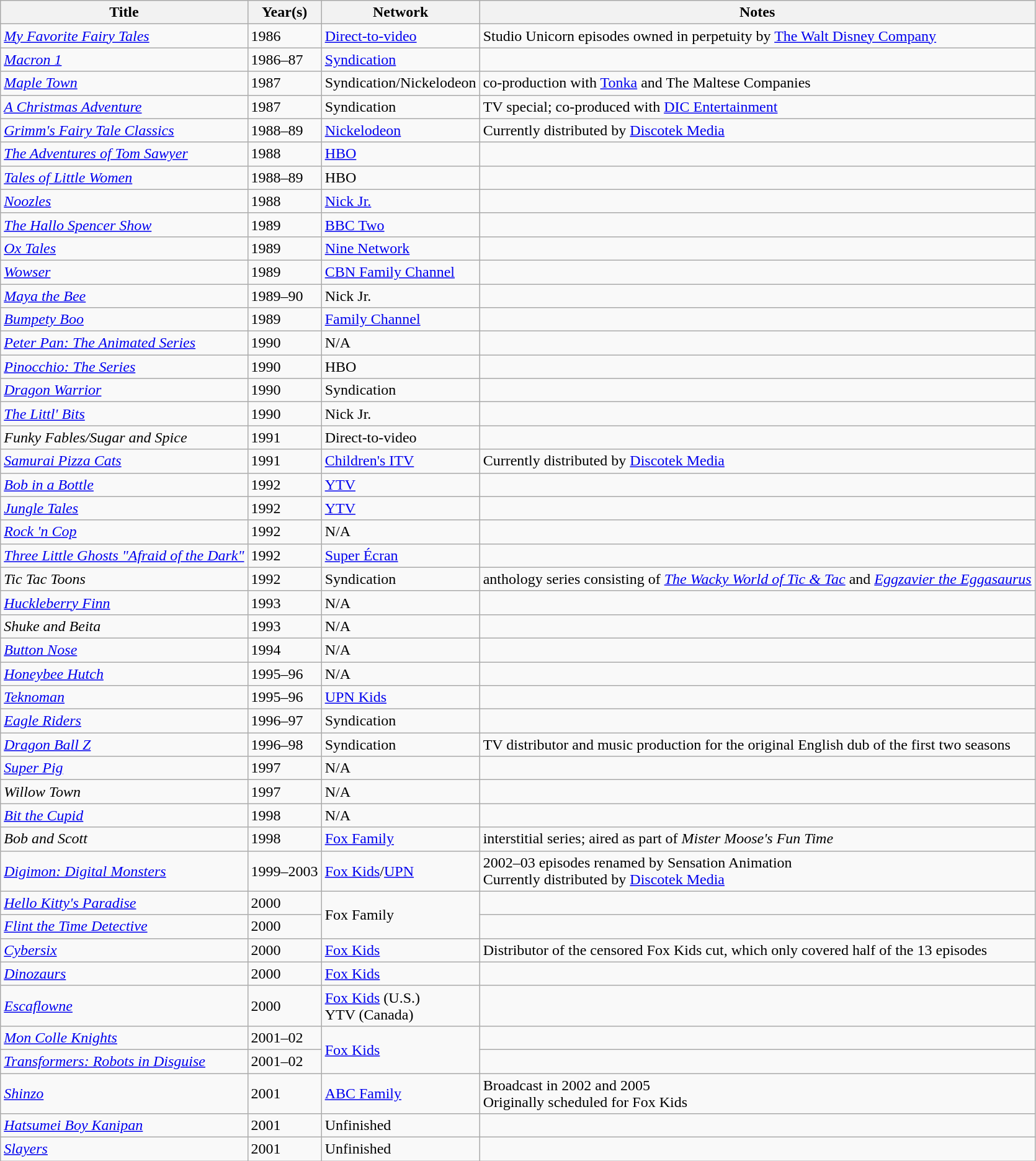<table class="wikitable sortable mw-collapsible">
<tr>
<th>Title</th>
<th>Year(s)</th>
<th>Network</th>
<th>Notes</th>
</tr>
<tr>
<td><em><a href='#'>My Favorite Fairy Tales</a></em></td>
<td>1986</td>
<td><a href='#'>Direct-to-video</a></td>
<td>Studio Unicorn episodes owned in perpetuity by <a href='#'>The Walt Disney Company</a></td>
</tr>
<tr>
<td><em><a href='#'>Macron 1</a></em></td>
<td>1986–87</td>
<td><a href='#'>Syndication</a></td>
<td></td>
</tr>
<tr>
<td><em><a href='#'>Maple Town</a></em></td>
<td>1987</td>
<td>Syndication/Nickelodeon</td>
<td>co-production with <a href='#'>Tonka</a> and The Maltese Companies</td>
</tr>
<tr>
<td><em><a href='#'>A Christmas Adventure</a></em></td>
<td>1987</td>
<td>Syndication</td>
<td>TV special; co-produced with <a href='#'>DIC Entertainment</a></td>
</tr>
<tr>
<td><em><a href='#'>Grimm's Fairy Tale Classics</a></em></td>
<td>1988–89</td>
<td><a href='#'>Nickelodeon</a></td>
<td>Currently distributed by <a href='#'>Discotek Media</a></td>
</tr>
<tr>
<td><em><a href='#'>The Adventures of Tom Sawyer</a></em></td>
<td>1988</td>
<td><a href='#'>HBO</a></td>
<td></td>
</tr>
<tr>
<td><em><a href='#'>Tales of Little Women</a></em></td>
<td>1988–89</td>
<td>HBO</td>
<td></td>
</tr>
<tr>
<td><em><a href='#'>Noozles</a></em></td>
<td>1988</td>
<td><a href='#'>Nick Jr.</a></td>
<td></td>
</tr>
<tr>
<td><em><a href='#'>The Hallo Spencer Show</a></em></td>
<td>1989</td>
<td><a href='#'>BBC Two</a></td>
<td></td>
</tr>
<tr>
<td><em><a href='#'>Ox Tales</a></em></td>
<td>1989</td>
<td><a href='#'>Nine Network</a></td>
<td></td>
</tr>
<tr>
<td><em><a href='#'>Wowser</a></em></td>
<td>1989</td>
<td><a href='#'>CBN Family Channel</a></td>
<td></td>
</tr>
<tr>
<td><em><a href='#'>Maya the Bee</a></em></td>
<td>1989–90</td>
<td>Nick Jr.</td>
<td></td>
</tr>
<tr>
<td><em><a href='#'>Bumpety Boo</a></em></td>
<td>1989</td>
<td><a href='#'>Family Channel</a></td>
<td></td>
</tr>
<tr>
<td><em><a href='#'>Peter Pan: The Animated Series</a></em></td>
<td>1990</td>
<td>N/A</td>
<td></td>
</tr>
<tr>
<td><em><a href='#'>Pinocchio: The Series</a></em></td>
<td>1990</td>
<td>HBO</td>
<td></td>
</tr>
<tr>
<td><em><a href='#'>Dragon Warrior</a></em></td>
<td>1990</td>
<td>Syndication</td>
<td></td>
</tr>
<tr>
<td><em><a href='#'>The Littl' Bits</a></em></td>
<td>1990</td>
<td>Nick Jr.</td>
<td></td>
</tr>
<tr>
<td><em>Funky Fables/Sugar and Spice</em></td>
<td>1991</td>
<td>Direct-to-video</td>
<td></td>
</tr>
<tr>
<td><em><a href='#'>Samurai Pizza Cats</a></em></td>
<td>1991</td>
<td><a href='#'>Children's ITV</a></td>
<td>Currently distributed by <a href='#'>Discotek Media</a></td>
</tr>
<tr>
<td><em><a href='#'>Bob in a Bottle</a></em></td>
<td>1992</td>
<td><a href='#'>YTV</a></td>
<td></td>
</tr>
<tr>
<td><em><a href='#'>Jungle Tales</a></em></td>
<td>1992</td>
<td><a href='#'>YTV</a></td>
<td></td>
</tr>
<tr>
<td><em><a href='#'>Rock 'n Cop</a></em></td>
<td>1992</td>
<td>N/A</td>
<td></td>
</tr>
<tr>
<td><em><a href='#'>Three Little Ghosts "Afraid of the Dark"</a></em></td>
<td>1992</td>
<td><a href='#'>Super Écran</a></td>
<td></td>
</tr>
<tr>
<td><em>Tic Tac Toons</em></td>
<td>1992</td>
<td>Syndication</td>
<td>anthology series consisting of <em><a href='#'>The Wacky World of Tic & Tac</a></em> and <em><a href='#'>Eggzavier the Eggasaurus</a></em></td>
</tr>
<tr>
<td><em><a href='#'>Huckleberry Finn</a></em></td>
<td>1993</td>
<td>N/A</td>
<td></td>
</tr>
<tr>
<td><em>Shuke and Beita</em></td>
<td>1993</td>
<td>N/A</td>
<td></td>
</tr>
<tr>
<td><em><a href='#'>Button Nose</a></em></td>
<td>1994</td>
<td>N/A</td>
<td></td>
</tr>
<tr>
<td><em><a href='#'>Honeybee Hutch</a></em></td>
<td>1995–96</td>
<td>N/A</td>
<td></td>
</tr>
<tr>
<td><em><a href='#'>Teknoman</a></em></td>
<td>1995–96</td>
<td><a href='#'>UPN Kids</a></td>
<td></td>
</tr>
<tr>
<td><em><a href='#'>Eagle Riders</a></em></td>
<td>1996–97</td>
<td>Syndication</td>
<td></td>
</tr>
<tr>
<td><em><a href='#'>Dragon Ball Z</a></em></td>
<td>1996–98</td>
<td>Syndication</td>
<td>TV distributor and music production for the original English dub of the first two seasons</td>
</tr>
<tr>
<td><em><a href='#'>Super Pig</a></em></td>
<td>1997</td>
<td>N/A</td>
<td></td>
</tr>
<tr>
<td><em>Willow Town</em></td>
<td>1997</td>
<td>N/A</td>
<td></td>
</tr>
<tr>
<td><em><a href='#'>Bit the Cupid</a></em></td>
<td>1998</td>
<td>N/A</td>
<td></td>
</tr>
<tr>
<td><em>Bob and Scott</em></td>
<td>1998</td>
<td><a href='#'>Fox Family</a></td>
<td>interstitial series; aired as part of <em>Mister Moose's Fun Time</em></td>
</tr>
<tr>
<td><em><a href='#'>Digimon: Digital Monsters</a></em></td>
<td>1999–2003</td>
<td><a href='#'>Fox Kids</a>/<a href='#'>UPN</a></td>
<td>2002–03 episodes renamed by Sensation Animation<br>Currently distributed by <a href='#'>Discotek Media</a></td>
</tr>
<tr>
<td><em><a href='#'>Hello Kitty's Paradise</a></em></td>
<td>2000</td>
<td rowspan="2">Fox Family</td>
<td></td>
</tr>
<tr>
<td><em><a href='#'>Flint the Time Detective</a></em></td>
<td>2000</td>
<td></td>
</tr>
<tr>
<td><em><a href='#'>Cybersix</a></em></td>
<td>2000</td>
<td><a href='#'>Fox Kids</a></td>
<td>Distributor of the censored Fox  Kids cut, which only covered half of the 13 episodes</td>
</tr>
<tr>
<td><em><a href='#'>Dinozaurs</a></em></td>
<td>2000</td>
<td><a href='#'>Fox Kids</a></td>
</tr>
<tr>
<td><em><a href='#'>Escaflowne</a></em></td>
<td>2000</td>
<td><a href='#'>Fox Kids</a> (U.S.)<br>YTV (Canada)</td>
<td></td>
</tr>
<tr>
<td><em><a href='#'>Mon Colle Knights</a></em></td>
<td>2001–02</td>
<td rowspan="2"><a href='#'>Fox Kids</a></td>
<td></td>
</tr>
<tr>
<td><em><a href='#'>Transformers: Robots in Disguise</a></em></td>
<td>2001–02</td>
<td></td>
</tr>
<tr>
<td><em><a href='#'>Shinzo</a></em></td>
<td>2001</td>
<td><a href='#'>ABC Family</a></td>
<td>Broadcast in 2002 and 2005<br>Originally scheduled for Fox Kids</td>
</tr>
<tr>
<td><em><a href='#'>Hatsumei Boy Kanipan</a></em></td>
<td>2001</td>
<td>Unfinished</td>
<td></td>
</tr>
<tr>
<td><em><a href='#'>Slayers</a></em></td>
<td>2001</td>
<td>Unfinished</td>
<td></td>
</tr>
</table>
